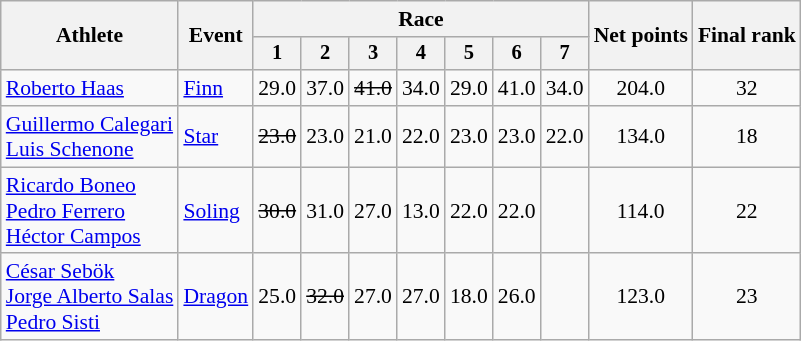<table class="wikitable" border="1" style="font-size:90%">
<tr>
<th rowspan="2">Athlete</th>
<th rowspan="2">Event</th>
<th colspan=7>Race</th>
<th rowspan=2>Net points</th>
<th rowspan=2>Final rank</th>
</tr>
<tr style="font-size:95%">
<th>1</th>
<th>2</th>
<th>3</th>
<th>4</th>
<th>5</th>
<th>6</th>
<th>7</th>
</tr>
<tr align=center>
<td align=left><a href='#'>Roberto Haas</a></td>
<td align=left><a href='#'>Finn</a></td>
<td>29.0</td>
<td>37.0</td>
<td><s>41.0 </s></td>
<td>34.0</td>
<td>29.0</td>
<td>41.0</td>
<td>34.0</td>
<td>204.0</td>
<td>32</td>
</tr>
<tr align=center>
<td align=left><a href='#'>Guillermo Calegari</a><br><a href='#'>Luis Schenone</a></td>
<td align=left><a href='#'>Star</a></td>
<td><s>23.0 </s></td>
<td>23.0</td>
<td>21.0</td>
<td>22.0</td>
<td>23.0</td>
<td>23.0</td>
<td>22.0</td>
<td>134.0</td>
<td>18</td>
</tr>
<tr align=center>
<td align=left><a href='#'>Ricardo Boneo</a><br><a href='#'>Pedro Ferrero</a><br><a href='#'>Héctor Campos</a></td>
<td align=left><a href='#'>Soling</a></td>
<td><s>30.0 </s></td>
<td>31.0</td>
<td>27.0</td>
<td>13.0</td>
<td>22.0</td>
<td>22.0</td>
<td></td>
<td>114.0</td>
<td>22</td>
</tr>
<tr align=center>
<td align=left><a href='#'>César Sebök</a><br><a href='#'>Jorge Alberto Salas</a><br><a href='#'>Pedro Sisti</a></td>
<td align=left><a href='#'>Dragon</a></td>
<td>25.0</td>
<td><s>32.0 </s></td>
<td>27.0</td>
<td>27.0</td>
<td>18.0</td>
<td>26.0</td>
<td></td>
<td>123.0</td>
<td>23</td>
</tr>
</table>
